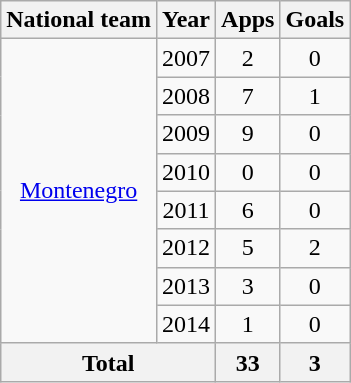<table class="wikitable" style="text-align:center">
<tr>
<th>National team</th>
<th>Year</th>
<th>Apps</th>
<th>Goals</th>
</tr>
<tr>
<td rowspan="8" style="vertical-align:center"><a href='#'>Montenegro</a></td>
<td>2007</td>
<td>2</td>
<td>0</td>
</tr>
<tr>
<td>2008</td>
<td>7</td>
<td>1</td>
</tr>
<tr>
<td>2009</td>
<td>9</td>
<td>0</td>
</tr>
<tr>
<td>2010</td>
<td>0</td>
<td>0</td>
</tr>
<tr>
<td>2011</td>
<td>6</td>
<td>0</td>
</tr>
<tr>
<td>2012</td>
<td>5</td>
<td>2</td>
</tr>
<tr>
<td>2013</td>
<td>3</td>
<td>0</td>
</tr>
<tr>
<td>2014</td>
<td>1</td>
<td>0</td>
</tr>
<tr>
<th colspan="2">Total</th>
<th>33</th>
<th>3</th>
</tr>
</table>
